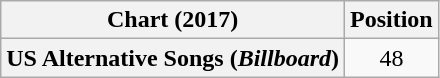<table class="wikitable sortable plainrowheaders" style="text-align:center">
<tr>
<th scope="col">Chart (2017)</th>
<th scope="col">Position</th>
</tr>
<tr>
<th scope="row">US Alternative Songs (<em>Billboard</em>)</th>
<td>48</td>
</tr>
</table>
